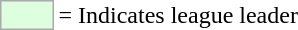<table>
<tr>
<td style="background:#DDFFDD; border:1px solid #aaa; width:2em;"></td>
<td>= Indicates league leader</td>
</tr>
</table>
